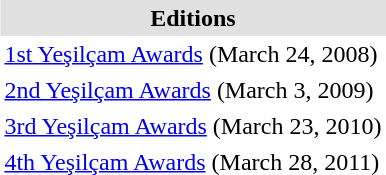<table align="right" class="toccolours" cellspacing="0" cellpadding="3">
<tr style="background: #e0e0e0">
<th>Editions</th>
</tr>
<tr>
<td><a href='#'>1st Yeşilçam Awards</a> (March 24, 2008)</td>
</tr>
<tr>
<td><a href='#'>2nd Yeşilçam Awards</a> (March 3, 2009)</td>
</tr>
<tr>
<td><a href='#'>3rd Yeşilçam Awards</a> (March 23, 2010)</td>
</tr>
<tr>
<td><a href='#'>4th Yeşilçam Awards</a> (March 28, 2011)</td>
</tr>
</table>
